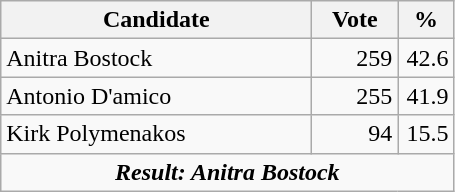<table class="wikitable">
<tr>
<th bgcolor="#DDDDFF" width="200px">Candidate</th>
<th bgcolor="#DDDDFF" width="50px">Vote</th>
<th bgcolor="#DDDDFF"  width="30px">%</th>
</tr>
<tr>
<td>Anitra Bostock</td>
<td align="right">259</td>
<td align="right">42.6</td>
</tr>
<tr>
<td>Antonio D'amico</td>
<td align="right">255</td>
<td align="right">41.9</td>
</tr>
<tr>
<td>Kirk Polymenakos</td>
<td align="right">94</td>
<td align="right">15.5</td>
</tr>
<tr>
<td colspan=5 align="center"><strong><em>Result: Anitra Bostock</em></strong></td>
</tr>
</table>
